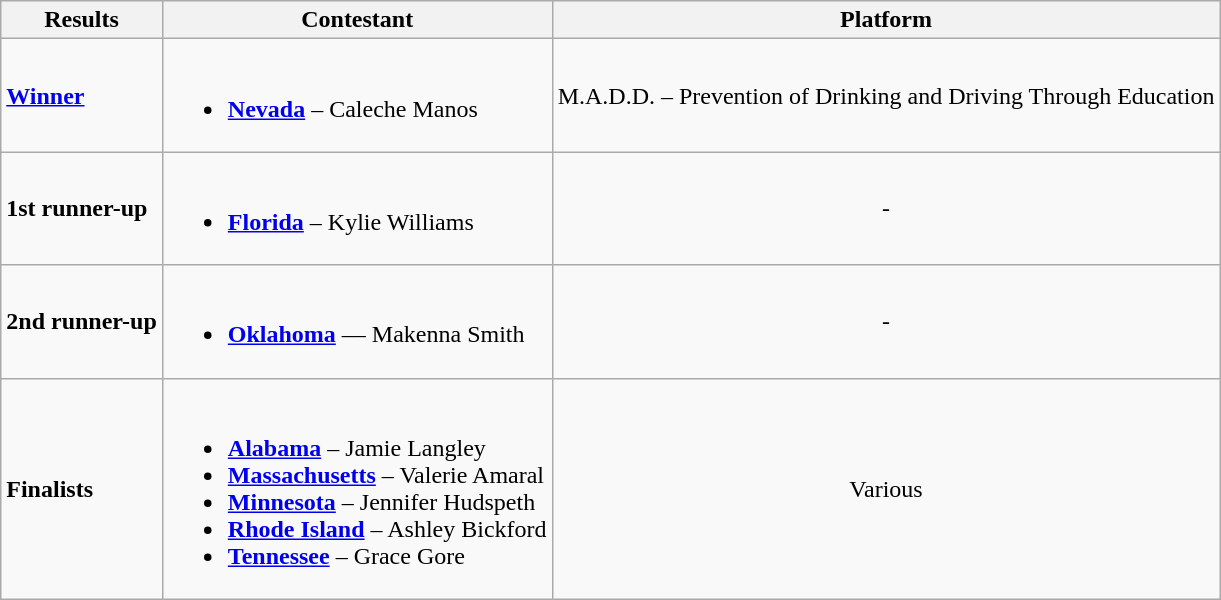<table class="wikitable">
<tr>
<th>Results</th>
<th>Contestant</th>
<th>Platform</th>
</tr>
<tr>
<td><strong><a href='#'>Winner</a></strong></td>
<td><br><ul><li> <strong><a href='#'>Nevada</a></strong> – Caleche Manos</li></ul></td>
<td>M.A.D.D. – Prevention of Drinking and Driving Through Education</td>
</tr>
<tr>
<td><strong>1st runner-up</strong></td>
<td><br><ul><li> <strong><a href='#'>Florida</a></strong> – Kylie Williams</li></ul></td>
<td style="text-align:center;">-</td>
</tr>
<tr>
<td><strong>2nd runner-up</strong></td>
<td><br><ul><li> <strong><a href='#'>Oklahoma</a></strong> –– Makenna Smith</li></ul></td>
<td style="text-align:center;">-</td>
</tr>
<tr>
<td><strong>Finalists</strong></td>
<td><br><ul><li> <strong><a href='#'>Alabama</a></strong> – Jamie Langley</li><li> <strong><a href='#'>Massachusetts</a></strong> – Valerie Amaral</li><li> <strong><a href='#'>Minnesota</a></strong> – Jennifer Hudspeth</li><li> <strong><a href='#'>Rhode Island</a></strong> – Ashley Bickford</li><li> <strong><a href='#'>Tennessee</a></strong> – Grace Gore</li></ul></td>
<td style="text-align:center;">Various</td>
</tr>
</table>
